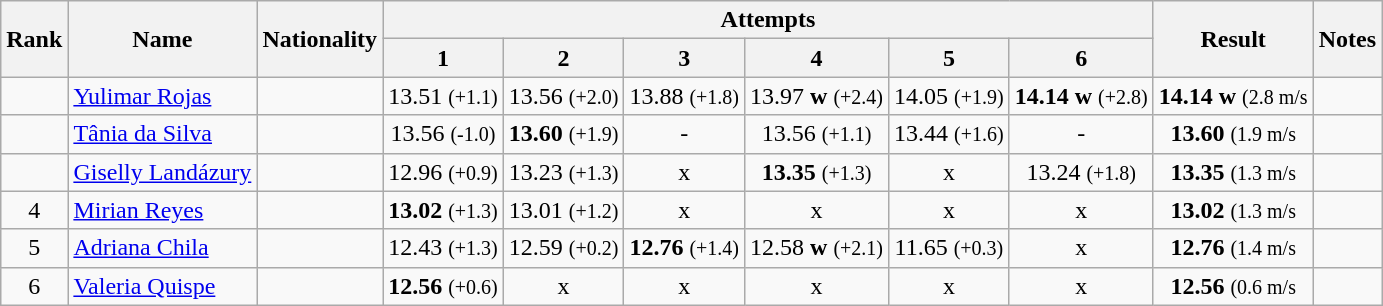<table class="wikitable sortable" style="text-align:center">
<tr>
<th rowspan=2>Rank</th>
<th rowspan=2>Name</th>
<th rowspan=2>Nationality</th>
<th colspan=6>Attempts</th>
<th rowspan=2>Result</th>
<th rowspan=2>Notes</th>
</tr>
<tr>
<th>1</th>
<th>2</th>
<th>3</th>
<th>4</th>
<th>5</th>
<th>6</th>
</tr>
<tr>
<td align=center></td>
<td align=left><a href='#'>Yulimar Rojas</a></td>
<td align=left></td>
<td>13.51 <small>(+1.1)</small></td>
<td>13.56 <small>(+2.0)</small></td>
<td>13.88 <small>(+1.8)</small></td>
<td>13.97 <strong>w</strong> <small>(+2.4)</small></td>
<td>14.05 <small>(+1.9)</small></td>
<td><strong>14.14</strong> <strong>w</strong> <small>(+2.8)</small></td>
<td><strong>14.14</strong> <strong>w</strong> <small>(2.8 m/s</small></td>
<td></td>
</tr>
<tr>
<td align=center></td>
<td align=left><a href='#'>Tânia da Silva</a></td>
<td align=left></td>
<td>13.56 <small>(-1.0)</small></td>
<td><strong>13.60</strong> <small>(+1.9)</small></td>
<td>-</td>
<td>13.56 <small>(+1.1)</small></td>
<td>13.44 <small>(+1.6)</small></td>
<td>-</td>
<td><strong>13.60</strong> <small>(1.9 m/s</small></td>
<td></td>
</tr>
<tr>
<td align=center></td>
<td align=left><a href='#'>Giselly Landázury</a></td>
<td align=left></td>
<td>12.96 <small>(+0.9)</small></td>
<td>13.23 <small>(+1.3)</small></td>
<td>x</td>
<td><strong>13.35</strong> <small>(+1.3)</small></td>
<td>x</td>
<td>13.24 <small>(+1.8)</small></td>
<td><strong>13.35</strong> <small>(1.3 m/s</small></td>
<td></td>
</tr>
<tr>
<td align=center>4</td>
<td align=left><a href='#'>Mirian Reyes</a></td>
<td align=left></td>
<td><strong>13.02</strong> <small>(+1.3)</small></td>
<td>13.01 <small>(+1.2)</small></td>
<td>x</td>
<td>x</td>
<td>x</td>
<td>x</td>
<td><strong>13.02</strong> <small>(1.3 m/s</small></td>
<td></td>
</tr>
<tr>
<td align=center>5</td>
<td align=left><a href='#'>Adriana Chila</a></td>
<td align=left></td>
<td>12.43 <small>(+1.3)</small></td>
<td>12.59 <small>(+0.2)</small></td>
<td><strong>12.76</strong> <small>(+1.4)</small></td>
<td>12.58 <strong>w</strong> <small>(+2.1)</small></td>
<td>11.65 <small>(+0.3)</small></td>
<td>x</td>
<td><strong>12.76</strong> <small>(1.4 m/s</small></td>
<td></td>
</tr>
<tr>
<td align=center>6</td>
<td align=left><a href='#'>Valeria Quispe</a></td>
<td align=left></td>
<td><strong>12.56</strong> <small>(+0.6)</small></td>
<td>x</td>
<td>x</td>
<td>x</td>
<td>x</td>
<td>x</td>
<td><strong>12.56</strong> <small>(0.6 m/s</small></td>
<td></td>
</tr>
</table>
